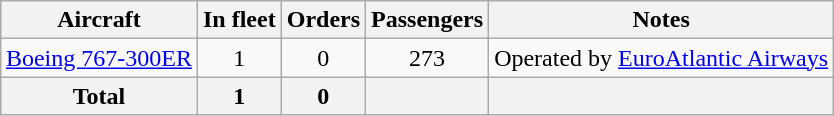<table class="wikitable" style="border-collapse:collapse;margin:auto;">
<tr>
<th>Aircraft</th>
<th>In fleet</th>
<th>Orders</th>
<th>Passengers</th>
<th>Notes</th>
</tr>
<tr>
<td><a href='#'>Boeing 767-300ER</a></td>
<td align=center>1</td>
<td align=center>0</td>
<td align=center>273</td>
<td style="text-align:center;">Operated by <a href='#'>EuroAtlantic Airways</a></td>
</tr>
<tr>
<th>Total</th>
<th>1</th>
<th>0</th>
<th></th>
<th></th>
</tr>
</table>
